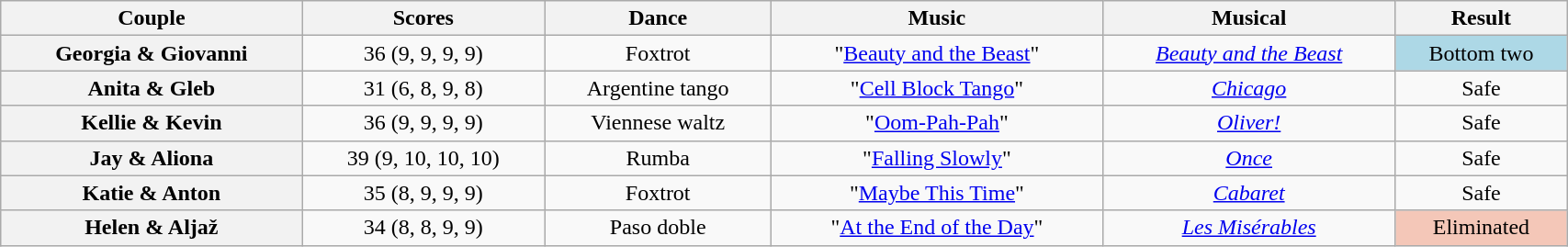<table class="wikitable sortable" style="text-align:center; width:90%">
<tr>
<th scope="col">Couple</th>
<th scope="col">Scores</th>
<th scope="col" class="unsortable">Dance</th>
<th scope="col" class="unsortable">Music</th>
<th scope="col" class="unsortable">Musical</th>
<th scope="col" class="unsortable">Result</th>
</tr>
<tr>
<th scope="row">Georgia & Giovanni</th>
<td>36 (9, 9, 9, 9)</td>
<td>Foxtrot</td>
<td>"<a href='#'>Beauty and the Beast</a>"</td>
<td><em><a href='#'>Beauty and the Beast</a></em></td>
<td bgcolor="lightblue">Bottom two</td>
</tr>
<tr>
<th scope="row">Anita & Gleb</th>
<td>31 (6, 8, 9, 8)</td>
<td>Argentine tango</td>
<td>"<a href='#'>Cell Block Tango</a>"</td>
<td><em><a href='#'>Chicago</a></em></td>
<td>Safe</td>
</tr>
<tr>
<th scope="row">Kellie & Kevin</th>
<td>36 (9, 9, 9, 9)</td>
<td>Viennese waltz</td>
<td>"<a href='#'>Oom-Pah-Pah</a>"</td>
<td><em><a href='#'>Oliver!</a></em></td>
<td>Safe</td>
</tr>
<tr>
<th scope="row">Jay & Aliona</th>
<td>39 (9, 10, 10, 10)</td>
<td>Rumba</td>
<td>"<a href='#'>Falling Slowly</a>"</td>
<td><em><a href='#'>Once</a></em></td>
<td>Safe</td>
</tr>
<tr>
<th scope="row">Katie & Anton</th>
<td>35 (8, 9, 9, 9)</td>
<td>Foxtrot</td>
<td>"<a href='#'>Maybe This Time</a>"</td>
<td><em><a href='#'>Cabaret</a></em></td>
<td>Safe</td>
</tr>
<tr>
<th scope="row">Helen & Aljaž</th>
<td>34 (8, 8, 9, 9)</td>
<td>Paso doble</td>
<td>"<a href='#'>At the End of the Day</a>"</td>
<td><em><a href='#'>Les Misérables</a></em></td>
<td bgcolor="f4c7b8">Eliminated</td>
</tr>
</table>
